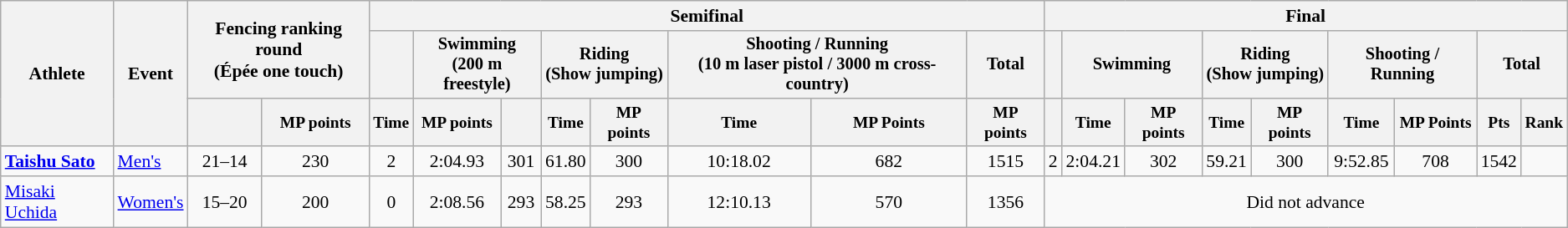<table class="wikitable" style="font-size:90%;text-align:center">
<tr>
<th rowspan="3">Athlete</th>
<th rowspan="3">Event</th>
<th colspan="2" rowspan="2">Fencing ranking round<br><span>(Épée one touch)</span></th>
<th colspan="8">Semifinal</th>
<th colspan="9">Final</th>
</tr>
<tr style="font-size:95%">
<th></th>
<th colspan="2">Swimming<br><span>(200 m freestyle)</span></th>
<th colspan="2">Riding<br><span>(Show jumping)</span></th>
<th colspan="2">Shooting / Running<br><span>(10 m laser pistol /</span> <span>3000 m cross-country)</span></th>
<th colspan="1">Total</th>
<th></th>
<th colspan="2">Swimming</th>
<th colspan="2">Riding<br><span>(Show jumping)</span></th>
<th colspan="2">Shooting / Running</th>
<th colspan="2">Total</th>
</tr>
<tr style="font-size:90%">
<th></th>
<th>MP points</th>
<th>Time</th>
<th>MP points</th>
<th></th>
<th>Time</th>
<th>MP points</th>
<th>Time</th>
<th>MP Points</th>
<th>MP points</th>
<th></th>
<th>Time</th>
<th>MP points</th>
<th>Time</th>
<th>MP points</th>
<th>Time</th>
<th>MP Points</th>
<th>Pts</th>
<th>Rank</th>
</tr>
<tr>
<td align="left"><strong><a href='#'>Taishu Sato</a></strong></td>
<td align="left"><a href='#'>Men's</a></td>
<td>21–14</td>
<td>230</td>
<td>2</td>
<td>2:04.93</td>
<td>301</td>
<td>61.80</td>
<td>300</td>
<td>10:18.02</td>
<td>682</td>
<td>1515</td>
<td>2</td>
<td>2:04.21</td>
<td>302</td>
<td>59.21</td>
<td>300</td>
<td>9:52.85</td>
<td>708</td>
<td>1542</td>
<td></td>
</tr>
<tr>
<td align=left><a href='#'>Misaki Uchida</a></td>
<td><a href='#'>Women's</a></td>
<td>15–20</td>
<td>200</td>
<td>0</td>
<td>2:08.56</td>
<td>293</td>
<td>58.25</td>
<td>293</td>
<td>12:10.13</td>
<td>570</td>
<td>1356</td>
<td colspan="13">Did not advance</td>
</tr>
</table>
